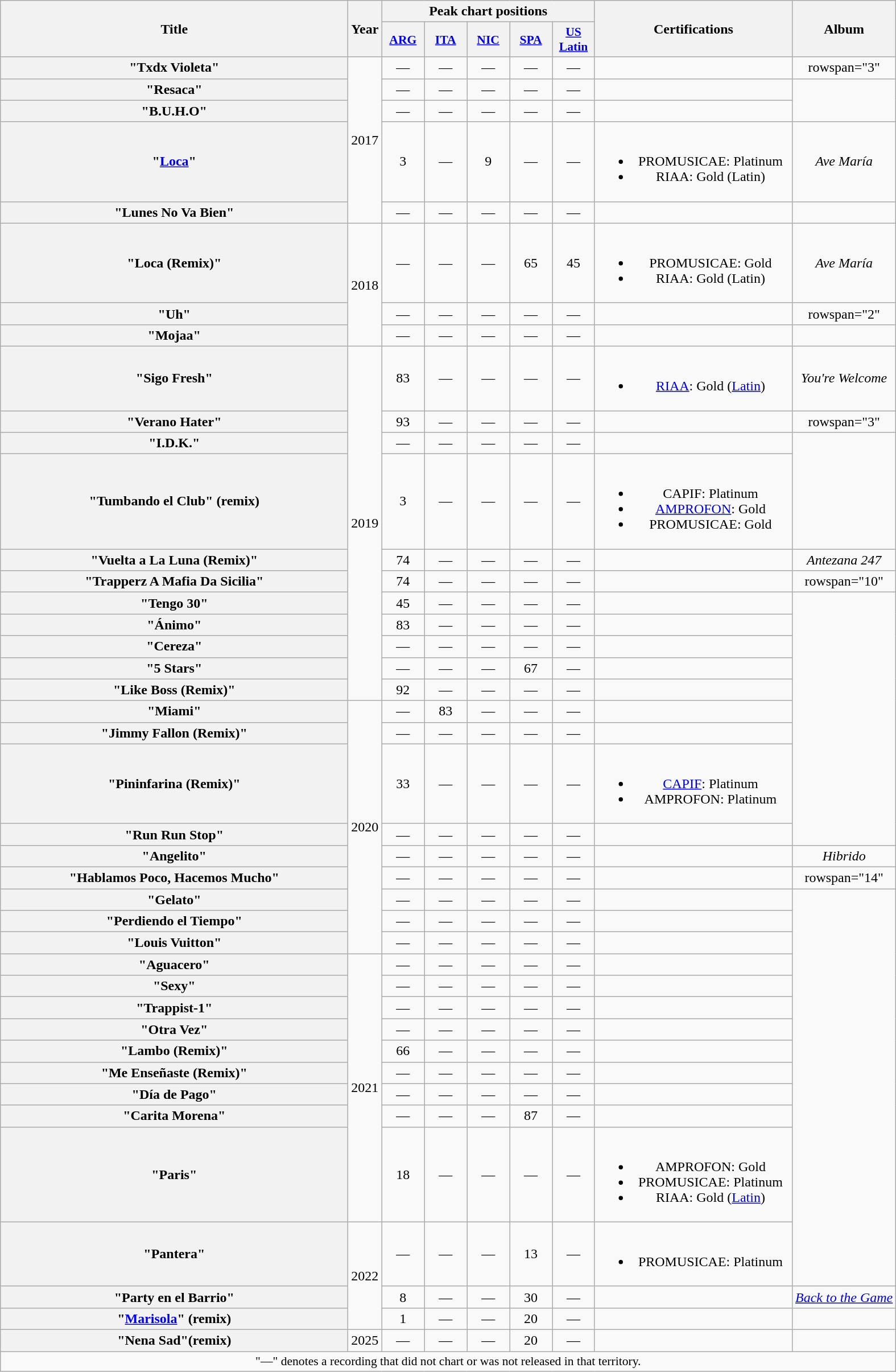<table class="wikitable plainrowheaders" style="text-align:center;">
<tr>
<th scope="col" rowspan="2" style="width:25em;">Title</th>
<th scope="col" rowspan="2">Year</th>
<th scope="col" colspan="5">Peak chart positions</th>
<th scope="col" rowspan="2" style="width:14em;">Certifications</th>
<th scope="col" rowspan="2">Album</th>
</tr>
<tr>
<th scope="col" style="width:3em;font-size:90%;"><a href='#'>ARG</a><br></th>
<th scope="col" style="width:3em;font-size:90%;"><a href='#'>ITA</a><br></th>
<th scope="col" style="width:3em;font-size:90%;"><a href='#'>NIC</a><br></th>
<th scope="col" style="width:3em;font-size:90%;"><a href='#'>SPA</a><br></th>
<th scope="col" style="width:3em;font-size:90%;"><a href='#'>US<br>Latin</a><br></th>
</tr>
<tr>
<th scope="row">"Txdx Violeta"<br></th>
<td rowspan="5">2017</td>
<td>—</td>
<td>—</td>
<td>—</td>
<td>—</td>
<td>—</td>
<td></td>
<td>rowspan="3" </td>
</tr>
<tr>
<th scope="row">"Resaca"<br></th>
<td>—</td>
<td>—</td>
<td>—</td>
<td>—</td>
<td>—</td>
<td></td>
</tr>
<tr>
<th scope="row">"B.U.H.O"<br></th>
<td>—</td>
<td>—</td>
<td>—</td>
<td>—</td>
<td>—</td>
<td></td>
</tr>
<tr>
<th scope="row">"<a href='#'>Loca</a>"<br></th>
<td>3</td>
<td>—</td>
<td>9</td>
<td>—</td>
<td>—</td>
<td><br><ul><li>PROMUSICAE: Platinum</li><li>RIAA: Gold <span>(Latin)</span></li></ul></td>
<td><em>Ave María</em></td>
</tr>
<tr>
<th scope="row">"Lunes No Va Bien"<br></th>
<td>—</td>
<td>—</td>
<td>—</td>
<td>—</td>
<td>—</td>
<td></td>
<td></td>
</tr>
<tr>
<th scope="row">"Loca (Remix)"<br></th>
<td rowspan="3">2018</td>
<td>—</td>
<td>—</td>
<td>—</td>
<td>65</td>
<td>45</td>
<td><br><ul><li>PROMUSICAE: Gold</li><li>RIAA: Gold <span>(Latin)</span></li></ul></td>
<td><em>Ave María</em></td>
</tr>
<tr>
<th scope="row">"Uh"<br></th>
<td>—</td>
<td>—</td>
<td>—</td>
<td>—</td>
<td>—</td>
<td></td>
<td>rowspan="2" </td>
</tr>
<tr>
<th scope="row">"Mojaa"<br></th>
<td>—</td>
<td>—</td>
<td>—</td>
<td>—</td>
<td>—</td>
<td></td>
</tr>
<tr>
<th scope="row">"Sigo Fresh"<br></th>
<td rowspan="11">2019</td>
<td>83</td>
<td>—</td>
<td>—</td>
<td>—</td>
<td>—</td>
<td><br><ul><li><a href='#'>RIAA</a>: Gold <span>(<a href='#'>Latin</a>)</span></li></ul></td>
<td><em>You're Welcome</em></td>
</tr>
<tr>
<th scope="row">"Verano Hater"<br></th>
<td>93</td>
<td>—</td>
<td>—</td>
<td>—</td>
<td>—</td>
<td></td>
<td>rowspan="3" </td>
</tr>
<tr>
<th scope="row">"I.D.K."<br></th>
<td>—</td>
<td>—</td>
<td>—</td>
<td>—</td>
<td>—</td>
<td></td>
</tr>
<tr>
<th scope="row">"Tumbando el Club" (remix)<br></th>
<td>3</td>
<td>—</td>
<td>—</td>
<td>—</td>
<td>—</td>
<td><br><ul><li>CAPIF: Platinum</li><li><a href='#'>AMPROFON</a>: Gold</li><li>PROMUSICAE: Gold</li></ul></td>
</tr>
<tr>
<th scope="row">"Vuelta a La Luna (Remix)"<br></th>
<td>74</td>
<td>—</td>
<td>—</td>
<td>—</td>
<td>—</td>
<td></td>
<td><em>Antezana 247</em></td>
</tr>
<tr>
<th scope="row">"Trapperz A Mafia Da Sicilia"<br></th>
<td>74</td>
<td>—</td>
<td>—</td>
<td>—</td>
<td>—</td>
<td></td>
<td>rowspan="10" </td>
</tr>
<tr>
<th scope="row">"Tengo 30"<br></th>
<td>45</td>
<td>—</td>
<td>—</td>
<td>—</td>
<td>—</td>
<td></td>
</tr>
<tr>
<th scope="row">"Ánimo"<br></th>
<td>83</td>
<td>—</td>
<td>—</td>
<td>—</td>
<td>—</td>
<td></td>
</tr>
<tr>
<th scope="row">"Cereza"<br></th>
<td>—</td>
<td>—</td>
<td>—</td>
<td>—</td>
<td>—</td>
<td></td>
</tr>
<tr>
<th scope="row">"5 Stars"<br></th>
<td>—</td>
<td>—</td>
<td>—</td>
<td>67</td>
<td>—</td>
<td></td>
</tr>
<tr>
<th scope="row">"Like Boss (Remix)"<br></th>
<td>92</td>
<td>—</td>
<td>—</td>
<td>—</td>
<td>—</td>
<td></td>
</tr>
<tr>
<th scope="row">"Miami"<br></th>
<td rowspan="9">2020</td>
<td>—</td>
<td>83</td>
<td>—</td>
<td>—</td>
<td>—</td>
<td></td>
</tr>
<tr>
<th scope="row">"Jimmy Fallon (Remix)"<br></th>
<td>—</td>
<td>—</td>
<td>—</td>
<td>—</td>
<td>—</td>
<td></td>
</tr>
<tr>
<th scope="row">"Pininfarina (Remix)"<br></th>
<td>33</td>
<td>—</td>
<td>—</td>
<td>—</td>
<td>—</td>
<td><br><ul><li><a href='#'>CAPIF</a>: Platinum</li><li>AMPROFON: Platinum</li></ul></td>
</tr>
<tr>
<th scope="row">"Run Run Stop"<br></th>
<td>—</td>
<td>—</td>
<td>—</td>
<td>—</td>
<td>—</td>
<td></td>
</tr>
<tr>
<th scope="row">"Angelito"<br></th>
<td>—</td>
<td>—</td>
<td>—</td>
<td>—</td>
<td>—</td>
<td></td>
<td><em>Hibrido</em></td>
</tr>
<tr>
<th scope="row">"Hablamos Poco, Hacemos Mucho"<br></th>
<td>—</td>
<td>—</td>
<td>—</td>
<td>—</td>
<td>—</td>
<td></td>
<td>rowspan="14" </td>
</tr>
<tr>
<th scope="row">"Gelato"<br></th>
<td>—</td>
<td>—</td>
<td>—</td>
<td>—</td>
<td>—</td>
<td></td>
</tr>
<tr>
<th scope="row">"Perdiendo el Tiempo"<br></th>
<td>—</td>
<td>—</td>
<td>—</td>
<td>—</td>
<td>—</td>
<td></td>
</tr>
<tr>
<th scope="row">"Louis Vuitton"<br></th>
<td>—</td>
<td>—</td>
<td>—</td>
<td>—</td>
<td>—</td>
<td></td>
</tr>
<tr>
<th scope="row">"Aguacero"<br></th>
<td rowspan="9">2021</td>
<td>—</td>
<td>—</td>
<td>—</td>
<td>—</td>
<td>—</td>
<td></td>
</tr>
<tr>
<th scope="row">"Sexy"<br></th>
<td>—</td>
<td>—</td>
<td>—</td>
<td>—</td>
<td>—</td>
<td></td>
</tr>
<tr>
<th scope="row">"Trappist-1"<br></th>
<td>—</td>
<td>—</td>
<td>—</td>
<td>—</td>
<td>—</td>
<td></td>
</tr>
<tr>
<th scope="row">"Otra Vez"<br></th>
<td>—</td>
<td>—</td>
<td>—</td>
<td>—</td>
<td>—</td>
<td></td>
</tr>
<tr>
<th scope="row">"Lambo (Remix)"<br></th>
<td>66</td>
<td>—</td>
<td>—</td>
<td>—</td>
<td>—</td>
<td></td>
</tr>
<tr>
<th scope="row">"Me Enseñaste (Remix)"<br></th>
<td>—</td>
<td>—</td>
<td>—</td>
<td>—</td>
<td>—</td>
<td></td>
</tr>
<tr>
<th scope="row">"Día de Pago"<br></th>
<td>—</td>
<td>—</td>
<td>—</td>
<td>—</td>
<td>—</td>
<td></td>
</tr>
<tr>
<th scope="row">"Carita Morena"<br></th>
<td>—</td>
<td>—</td>
<td>—</td>
<td>87</td>
<td>—</td>
<td></td>
</tr>
<tr>
<th scope="row">"Paris"<br></th>
<td>18</td>
<td>—</td>
<td>—</td>
<td>—</td>
<td>—</td>
<td><br><ul><li>AMPROFON: Gold</li><li>PROMUSICAE: Platinum</li><li>RIAA: Gold <span>(<a href='#'>Latin</a>)</span></li></ul></td>
</tr>
<tr>
<th scope="row">"Pantera"<br></th>
<td rowspan="3">2022</td>
<td>—</td>
<td>—</td>
<td>—</td>
<td>13</td>
<td>—</td>
<td><br><ul><li>PROMUSICAE: Platinum</li></ul></td>
</tr>
<tr>
<th scope="row">"Party en el Barrio" <br></th>
<td>8</td>
<td>—</td>
<td>—</td>
<td>30</td>
<td>—</td>
<td></td>
<td><em><a href='#'>Back to the Game</a></em></td>
</tr>
<tr>
<th scope="row">"<a href='#'>Marisola</a>" (remix)<br></th>
<td>1</td>
<td>—</td>
<td>—</td>
<td>20</td>
<td>—</td>
<td></td>
<td></td>
</tr>
<tr>
<th scope="row">"Nena Sad"(remix)<br></th>
<td>2025</td>
<td>—</td>
<td>—</td>
<td>—</td>
<td>20</td>
<td>—</td>
<td></td>
</tr>
<tr>
<td colspan="14" style="font-size:90%">"—" denotes a recording that did not chart or was not released in that territory.</td>
</tr>
</table>
